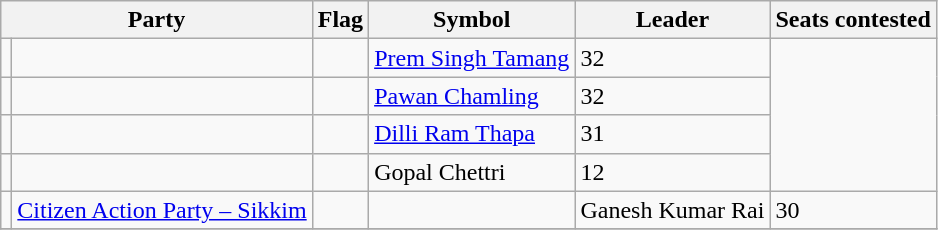<table class="wikitable defaultcenter col2left col5left" style="font-size: 100%">
<tr>
<th colspan="2">Party</th>
<th>Flag</th>
<th>Symbol</th>
<th>Leader</th>
<th>Seats contested</th>
</tr>
<tr>
<td></td>
<td></td>
<td></td>
<td><a href='#'>Prem Singh Tamang</a></td>
<td>32</td>
</tr>
<tr>
<td></td>
<td></td>
<td></td>
<td><a href='#'>Pawan Chamling</a></td>
<td>32</td>
</tr>
<tr>
<td></td>
<td></td>
<td></td>
<td><a href='#'>Dilli Ram Thapa</a></td>
<td>31</td>
</tr>
<tr>
<td></td>
<td></td>
<td></td>
<td>Gopal Chettri</td>
<td>12</td>
</tr>
<tr>
<td bgcolor=></td>
<td Align="left"><a href='#'>Citizen Action Party – Sikkim</a></td>
<td></td>
<td></td>
<td>Ganesh Kumar Rai</td>
<td>30</td>
</tr>
<tr>
</tr>
</table>
